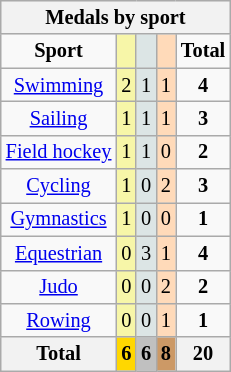<table class="wikitable" style="font-size:85%">
<tr style="background:#efefef;">
<th colspan=5>Medals by sport</th>
</tr>
<tr align=center>
<td><strong>Sport</strong></td>
<td bgcolor=#f7f6a8></td>
<td bgcolor=#dce5e5></td>
<td bgcolor=#ffdab9></td>
<td><strong>Total</strong></td>
</tr>
<tr align=center>
<td><a href='#'>Swimming</a></td>
<td style="background:#F7F6A8;">2</td>
<td style="background:#DCE5E5;">1</td>
<td style="background:#FFDAB9;">1</td>
<td><strong>4</strong></td>
</tr>
<tr align=center>
<td><a href='#'>Sailing</a></td>
<td style="background:#F7F6A8;">1</td>
<td style="background:#DCE5E5;">1</td>
<td style="background:#FFDAB9;">1</td>
<td><strong>3</strong></td>
</tr>
<tr align=center>
<td><a href='#'>Field hockey</a></td>
<td style="background:#F7F6A8;">1</td>
<td style="background:#DCE5E5;">1</td>
<td style="background:#FFDAB9;">0</td>
<td><strong>2</strong></td>
</tr>
<tr align=center>
<td><a href='#'>Cycling</a></td>
<td style="background:#F7F6A8;">1</td>
<td style="background:#DCE5E5;">0</td>
<td style="background:#FFDAB9;">2</td>
<td><strong>3</strong></td>
</tr>
<tr align=center>
<td><a href='#'>Gymnastics</a></td>
<td style="background:#F7F6A8;">1</td>
<td style="background:#DCE5E5;">0</td>
<td style="background:#FFDAB9;">0</td>
<td><strong>1</strong></td>
</tr>
<tr align=center>
<td><a href='#'>Equestrian</a></td>
<td style="background:#F7F6A8;">0</td>
<td style="background:#DCE5E5;">3</td>
<td style="background:#FFDAB9;">1</td>
<td><strong>4</strong></td>
</tr>
<tr align=center>
<td><a href='#'>Judo</a></td>
<td style="background:#F7F6A8;">0</td>
<td style="background:#DCE5E5;">0</td>
<td style="background:#FFDAB9;">2</td>
<td><strong>2</strong></td>
</tr>
<tr align=center>
<td><a href='#'>Rowing</a></td>
<td style="background:#F7F6A8;">0</td>
<td style="background:#DCE5E5;">0</td>
<td style="background:#FFDAB9;">1</td>
<td><strong>1</strong></td>
</tr>
<tr align=center>
<th>Total</th>
<th style="background:gold;">6</th>
<th style="background:silver;">6</th>
<th style="background:#c96;">8</th>
<th>20</th>
</tr>
</table>
